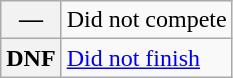<table class="wikitable">
<tr>
<th scope="row">—</th>
<td>Did not compete</td>
</tr>
<tr>
<th scope="row">DNF</th>
<td><a href='#'>Did not finish</a></td>
</tr>
</table>
